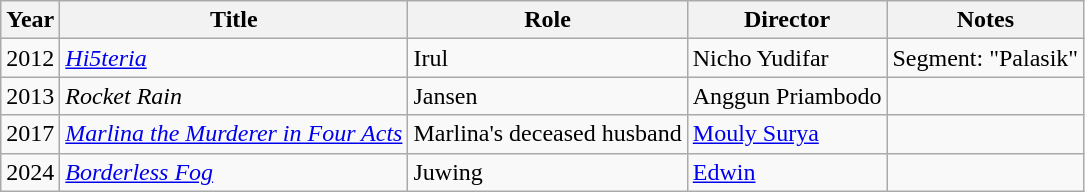<table class="wikitable sortable">
<tr>
<th>Year</th>
<th>Title</th>
<th>Role</th>
<th>Director</th>
<th>Notes</th>
</tr>
<tr>
<td>2012</td>
<td><em><a href='#'>Hi5teria</a></em></td>
<td>Irul</td>
<td>Nicho Yudifar</td>
<td>Segment: "Palasik"</td>
</tr>
<tr>
<td>2013</td>
<td><em>Rocket Rain</em></td>
<td>Jansen</td>
<td>Anggun Priambodo</td>
<td></td>
</tr>
<tr>
<td>2017</td>
<td><em><a href='#'>Marlina the Murderer in Four Acts</a></em></td>
<td>Marlina's deceased husband</td>
<td><a href='#'>Mouly Surya</a></td>
<td></td>
</tr>
<tr>
<td>2024</td>
<td><em><a href='#'>Borderless Fog</a></em></td>
<td>Juwing</td>
<td><a href='#'>Edwin</a></td>
</tr>
</table>
